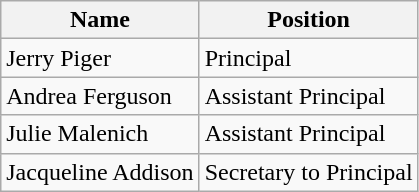<table class="wikitable">
<tr>
<th>Name</th>
<th>Position</th>
</tr>
<tr>
<td>Jerry Piger</td>
<td>Principal</td>
</tr>
<tr>
<td>Andrea Ferguson</td>
<td>Assistant Principal</td>
</tr>
<tr>
<td>Julie Malenich</td>
<td>Assistant Principal</td>
</tr>
<tr>
<td>Jacqueline Addison</td>
<td>Secretary to Principal</td>
</tr>
</table>
